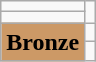<table class="wikitable">
<tr>
<td></td>
</tr>
<tr>
<td></td>
</tr>
<tr>
<td rowspan="2" bgcolor="#cc9966"><strong>Bronze</strong></td>
<td></td>
</tr>
<tr>
<td></td>
</tr>
</table>
